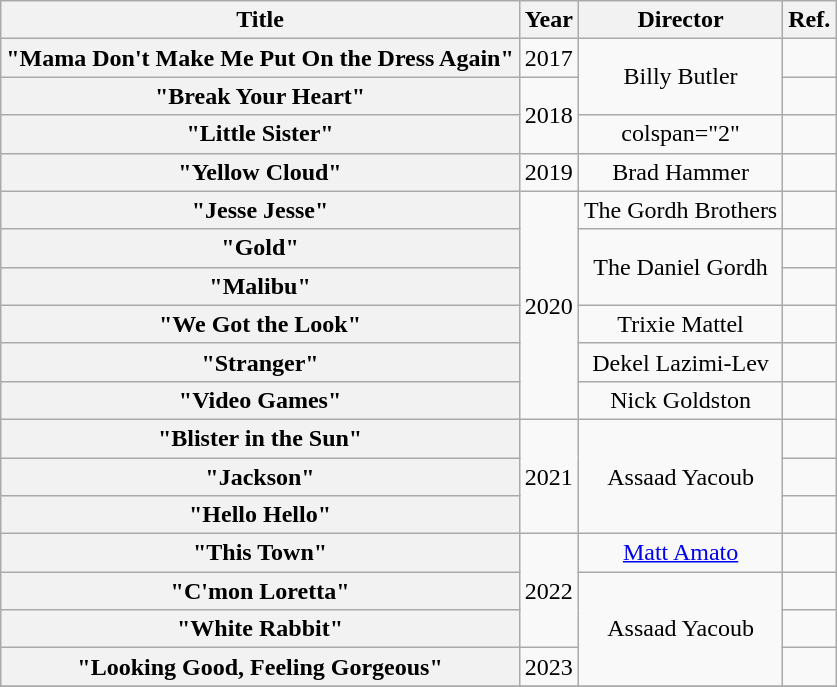<table class="wikitable plainrowheaders" style="text-align:center;">
<tr>
<th scope="col">Title</th>
<th scope="col">Year</th>
<th scope="col">Director</th>
<th scope="col">Ref.</th>
</tr>
<tr>
<th scope="row">"Mama Don't Make Me Put On the Dress Again"</th>
<td>2017</td>
<td rowspan="2">Billy Butler</td>
<td></td>
</tr>
<tr>
<th scope="row">"Break Your Heart"</th>
<td rowspan="2">2018</td>
<td></td>
</tr>
<tr>
<th scope="row">"Little Sister"<br></th>
<td>colspan="2" </td>
</tr>
<tr>
<th scope="row">"Yellow Cloud"</th>
<td>2019</td>
<td>Brad Hammer</td>
<td></td>
</tr>
<tr>
<th scope="row">"Jesse Jesse"</th>
<td rowspan="6">2020</td>
<td>The Gordh Brothers</td>
<td></td>
</tr>
<tr>
<th scope="row">"Gold"</th>
<td rowspan="2">The Daniel Gordh</td>
<td></td>
</tr>
<tr>
<th scope="row">"Malibu"</th>
<td></td>
</tr>
<tr>
<th scope="row">"We Got the Look"</th>
<td>Trixie Mattel</td>
<td></td>
</tr>
<tr>
<th scope="row">"Stranger" </th>
<td>Dekel Lazimi-Lev</td>
<td></td>
</tr>
<tr>
<th scope="row">"Video Games"</th>
<td>Nick Goldston</td>
<td></td>
</tr>
<tr>
<th scope="row">"Blister in the Sun"</th>
<td rowspan="3">2021</td>
<td rowspan="3">Assaad Yacoub</td>
<td></td>
</tr>
<tr>
<th scope="row">"Jackson" </th>
<td></td>
</tr>
<tr>
<th scope="row">"Hello Hello"</th>
<td></td>
</tr>
<tr>
<th scope="row">"This Town" </th>
<td rowspan="3">2022</td>
<td><a href='#'>Matt Amato</a></td>
<td></td>
</tr>
<tr>
<th scope="row">"C'mon Loretta"</th>
<td rowspan="3">Assaad Yacoub</td>
<td></td>
</tr>
<tr>
<th scope="row">"White Rabbit" </th>
<td></td>
</tr>
<tr>
<th scope="row">"Looking Good, Feeling Gorgeous"</th>
<td>2023</td>
<td></td>
</tr>
<tr>
</tr>
</table>
